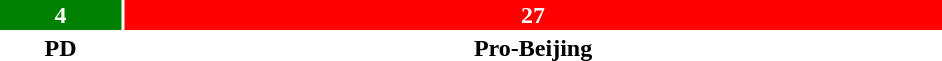<table style="width:50%; text-align:center;">
<tr style="color:white;">
<td style="background:green; width:12.90%;"><strong>4</strong></td>
<td style="background:red; width:87.10%;"><strong>27</strong></td>
</tr>
<tr>
<td><span><strong>PD</strong></span></td>
<td><span><strong>Pro-Beijing</strong></span></td>
</tr>
</table>
